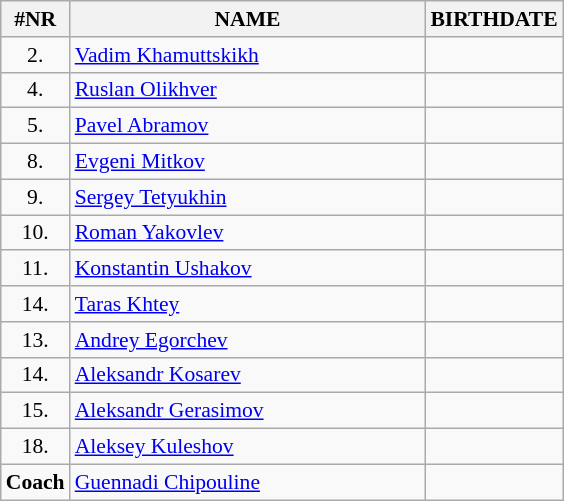<table class="wikitable" style="border-collapse: collapse; font-size: 90%;">
<tr>
<th>#NR</th>
<th align="left" style="width: 16em">NAME</th>
<th>BIRTHDATE</th>
</tr>
<tr>
<td align="center">2.</td>
<td><a href='#'>Vadim Khamuttskikh</a></td>
<td align="center"></td>
</tr>
<tr>
<td align="center">4.</td>
<td><a href='#'>Ruslan Olikhver</a></td>
<td align="center"></td>
</tr>
<tr>
<td align="center">5.</td>
<td><a href='#'>Pavel Abramov</a></td>
<td align="center"></td>
</tr>
<tr>
<td align="center">8.</td>
<td><a href='#'>Evgeni Mitkov</a></td>
<td align="center"></td>
</tr>
<tr>
<td align="center">9.</td>
<td><a href='#'>Sergey Tetyukhin</a></td>
<td align="center"></td>
</tr>
<tr>
<td align="center">10.</td>
<td><a href='#'>Roman Yakovlev</a></td>
<td align="center"></td>
</tr>
<tr>
<td align="center">11.</td>
<td><a href='#'>Konstantin Ushakov</a></td>
<td align="center"></td>
</tr>
<tr>
<td align="center">14.</td>
<td><a href='#'>Taras Khtey</a></td>
<td align="center"></td>
</tr>
<tr>
<td align="center">13.</td>
<td><a href='#'>Andrey Egorchev</a></td>
<td align="center"></td>
</tr>
<tr>
<td align="center">14.</td>
<td><a href='#'>Aleksandr Kosarev</a></td>
<td align="center"></td>
</tr>
<tr>
<td align="center">15.</td>
<td><a href='#'>Aleksandr Gerasimov</a></td>
<td align="center"></td>
</tr>
<tr>
<td align="center">18.</td>
<td><a href='#'>Aleksey Kuleshov</a></td>
<td align="center"></td>
</tr>
<tr>
<td align="center"><strong>Coach</strong></td>
<td><a href='#'>Guennadi Chipouline</a></td>
<td align="center"></td>
</tr>
</table>
